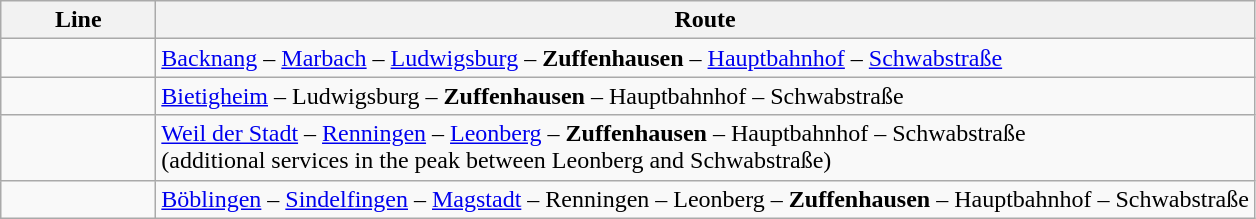<table class="wikitable">
<tr>
<th style="width:6em">Line</th>
<th>Route</th>
</tr>
<tr>
<td align="center"></td>
<td><a href='#'>Backnang</a> – <a href='#'>Marbach</a> – <a href='#'>Ludwigsburg</a> – <strong>Zuffenhausen</strong> – <a href='#'>Hauptbahnhof</a> – <a href='#'>Schwabstraße</a></td>
</tr>
<tr>
<td align="center"></td>
<td><a href='#'>Bietigheim</a> – Ludwigsburg – <strong>Zuffenhausen</strong> – Hauptbahnhof – Schwabstraße</td>
</tr>
<tr>
<td align="center"></td>
<td><a href='#'>Weil der Stadt</a> – <a href='#'>Renningen</a> – <a href='#'>Leonberg</a> – <strong>Zuffenhausen</strong> – Hauptbahnhof – Schwabstraße<br>(additional services in the peak between Leonberg and Schwabstraße)</td>
</tr>
<tr>
<td align="center"></td>
<td><a href='#'>Böblingen</a> – <a href='#'>Sindelfingen</a> – <a href='#'>Magstadt</a> – Renningen – Leonberg – <strong>Zuffenhausen</strong> – Hauptbahnhof – Schwabstraße</td>
</tr>
</table>
